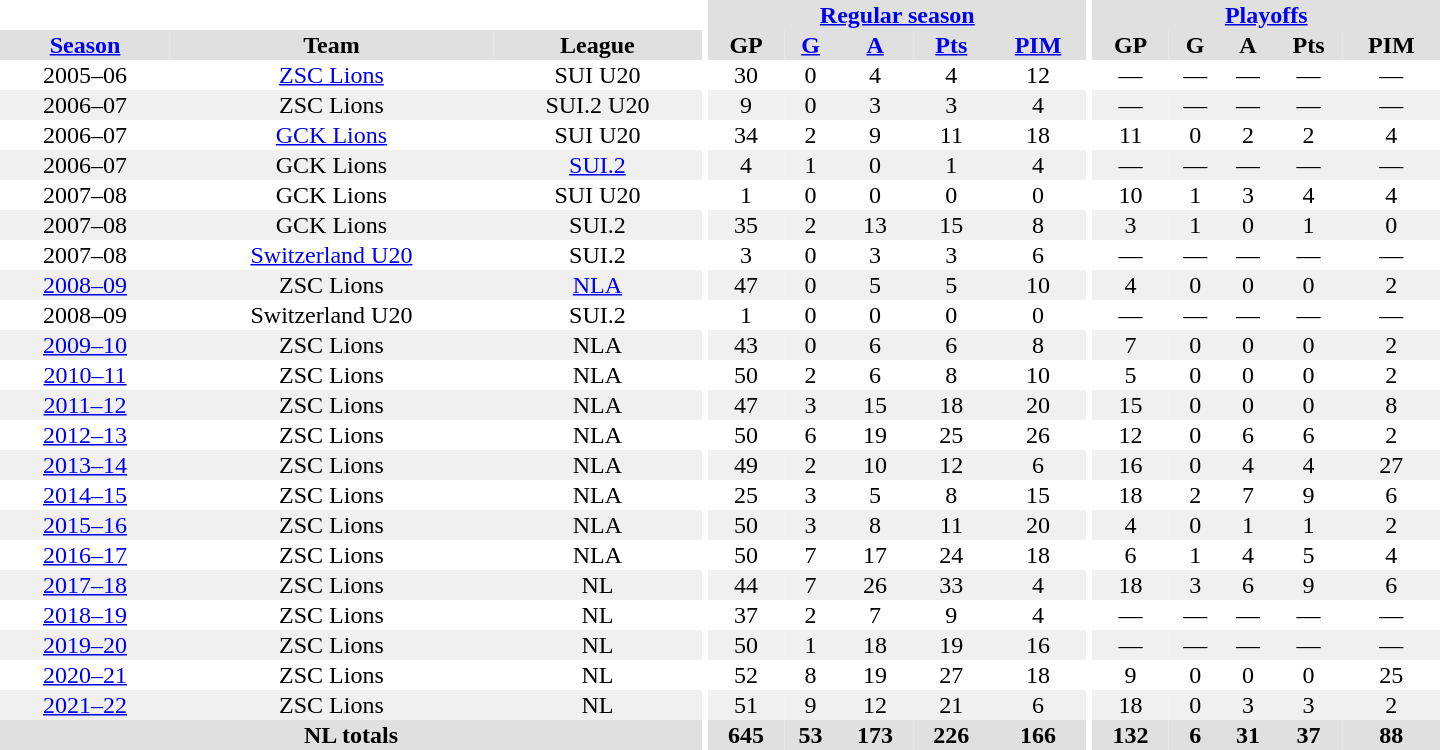<table border="0" cellpadding="1" cellspacing="0" style="text-align:center; width:60em">
<tr bgcolor="#e0e0e0">
<th colspan="3" bgcolor="#ffffff"></th>
<th rowspan="99" bgcolor="#ffffff"></th>
<th colspan="5"><a href='#'>Regular season</a></th>
<th rowspan="99" bgcolor="#ffffff"></th>
<th colspan="5"><a href='#'>Playoffs</a></th>
</tr>
<tr bgcolor="#e0e0e0">
<th><a href='#'>Season</a></th>
<th>Team</th>
<th>League</th>
<th>GP</th>
<th><a href='#'>G</a></th>
<th><a href='#'>A</a></th>
<th><a href='#'>Pts</a></th>
<th><a href='#'>PIM</a></th>
<th>GP</th>
<th>G</th>
<th>A</th>
<th>Pts</th>
<th>PIM</th>
</tr>
<tr>
<td>2005–06</td>
<td><a href='#'>ZSC Lions</a></td>
<td>SUI U20</td>
<td>30</td>
<td>0</td>
<td>4</td>
<td>4</td>
<td>12</td>
<td>—</td>
<td>—</td>
<td>—</td>
<td>—</td>
<td>—</td>
</tr>
<tr bgcolor="#f0f0f0">
<td>2006–07</td>
<td>ZSC Lions</td>
<td>SUI.2 U20</td>
<td>9</td>
<td>0</td>
<td>3</td>
<td>3</td>
<td>4</td>
<td>—</td>
<td>—</td>
<td>—</td>
<td>—</td>
<td>—</td>
</tr>
<tr>
<td>2006–07</td>
<td><a href='#'>GCK Lions</a></td>
<td>SUI U20</td>
<td>34</td>
<td>2</td>
<td>9</td>
<td>11</td>
<td>18</td>
<td>11</td>
<td>0</td>
<td>2</td>
<td>2</td>
<td>4</td>
</tr>
<tr bgcolor="#f0f0f0">
<td>2006–07</td>
<td>GCK Lions</td>
<td><a href='#'>SUI.2</a></td>
<td>4</td>
<td>1</td>
<td>0</td>
<td>1</td>
<td>4</td>
<td>—</td>
<td>—</td>
<td>—</td>
<td>—</td>
<td>—</td>
</tr>
<tr>
<td>2007–08</td>
<td>GCK Lions</td>
<td>SUI U20</td>
<td>1</td>
<td>0</td>
<td>0</td>
<td>0</td>
<td>0</td>
<td>10</td>
<td>1</td>
<td>3</td>
<td>4</td>
<td>4</td>
</tr>
<tr bgcolor="#f0f0f0">
<td>2007–08</td>
<td>GCK Lions</td>
<td>SUI.2</td>
<td>35</td>
<td>2</td>
<td>13</td>
<td>15</td>
<td>8</td>
<td>3</td>
<td>1</td>
<td>0</td>
<td>1</td>
<td>0</td>
</tr>
<tr>
<td>2007–08</td>
<td><a href='#'>Switzerland U20</a></td>
<td>SUI.2</td>
<td>3</td>
<td>0</td>
<td>3</td>
<td>3</td>
<td>6</td>
<td>—</td>
<td>—</td>
<td>—</td>
<td>—</td>
<td>—</td>
</tr>
<tr bgcolor="#f0f0f0">
<td><a href='#'>2008–09</a></td>
<td>ZSC Lions</td>
<td><a href='#'>NLA</a></td>
<td>47</td>
<td>0</td>
<td>5</td>
<td>5</td>
<td>10</td>
<td>4</td>
<td>0</td>
<td>0</td>
<td>0</td>
<td>2</td>
</tr>
<tr>
<td>2008–09</td>
<td>Switzerland U20</td>
<td>SUI.2</td>
<td>1</td>
<td>0</td>
<td>0</td>
<td>0</td>
<td>0</td>
<td>—</td>
<td>—</td>
<td>—</td>
<td>—</td>
<td>—</td>
</tr>
<tr bgcolor="#f0f0f0">
<td><a href='#'>2009–10</a></td>
<td>ZSC Lions</td>
<td>NLA</td>
<td>43</td>
<td>0</td>
<td>6</td>
<td>6</td>
<td>8</td>
<td>7</td>
<td>0</td>
<td>0</td>
<td>0</td>
<td>2</td>
</tr>
<tr>
<td><a href='#'>2010–11</a></td>
<td>ZSC Lions</td>
<td>NLA</td>
<td>50</td>
<td>2</td>
<td>6</td>
<td>8</td>
<td>10</td>
<td>5</td>
<td>0</td>
<td>0</td>
<td>0</td>
<td>2</td>
</tr>
<tr bgcolor="#f0f0f0">
<td><a href='#'>2011–12</a></td>
<td>ZSC Lions</td>
<td>NLA</td>
<td>47</td>
<td>3</td>
<td>15</td>
<td>18</td>
<td>20</td>
<td>15</td>
<td>0</td>
<td>0</td>
<td>0</td>
<td>8</td>
</tr>
<tr>
<td><a href='#'>2012–13</a></td>
<td>ZSC Lions</td>
<td>NLA</td>
<td>50</td>
<td>6</td>
<td>19</td>
<td>25</td>
<td>26</td>
<td>12</td>
<td>0</td>
<td>6</td>
<td>6</td>
<td>2</td>
</tr>
<tr bgcolor="#f0f0f0">
<td><a href='#'>2013–14</a></td>
<td>ZSC Lions</td>
<td>NLA</td>
<td>49</td>
<td>2</td>
<td>10</td>
<td>12</td>
<td>6</td>
<td>16</td>
<td>0</td>
<td>4</td>
<td>4</td>
<td>27</td>
</tr>
<tr>
<td><a href='#'>2014–15</a></td>
<td>ZSC Lions</td>
<td>NLA</td>
<td>25</td>
<td>3</td>
<td>5</td>
<td>8</td>
<td>15</td>
<td>18</td>
<td>2</td>
<td>7</td>
<td>9</td>
<td>6</td>
</tr>
<tr bgcolor="#f0f0f0">
<td><a href='#'>2015–16</a></td>
<td>ZSC Lions</td>
<td>NLA</td>
<td>50</td>
<td>3</td>
<td>8</td>
<td>11</td>
<td>20</td>
<td>4</td>
<td>0</td>
<td>1</td>
<td>1</td>
<td>2</td>
</tr>
<tr>
<td><a href='#'>2016–17</a></td>
<td>ZSC Lions</td>
<td>NLA</td>
<td>50</td>
<td>7</td>
<td>17</td>
<td>24</td>
<td>18</td>
<td>6</td>
<td>1</td>
<td>4</td>
<td>5</td>
<td>4</td>
</tr>
<tr bgcolor="#f0f0f0">
<td><a href='#'>2017–18</a></td>
<td>ZSC Lions</td>
<td>NL</td>
<td>44</td>
<td>7</td>
<td>26</td>
<td>33</td>
<td>4</td>
<td>18</td>
<td>3</td>
<td>6</td>
<td>9</td>
<td>6</td>
</tr>
<tr>
<td><a href='#'>2018–19</a></td>
<td>ZSC Lions</td>
<td>NL</td>
<td>37</td>
<td>2</td>
<td>7</td>
<td>9</td>
<td>4</td>
<td>—</td>
<td>—</td>
<td>—</td>
<td>—</td>
<td>—</td>
</tr>
<tr bgcolor="#f0f0f0">
<td><a href='#'>2019–20</a></td>
<td>ZSC Lions</td>
<td>NL</td>
<td>50</td>
<td>1</td>
<td>18</td>
<td>19</td>
<td>16</td>
<td>—</td>
<td>—</td>
<td>—</td>
<td>—</td>
<td>—</td>
</tr>
<tr>
<td><a href='#'>2020–21</a></td>
<td>ZSC Lions</td>
<td>NL</td>
<td>52</td>
<td>8</td>
<td>19</td>
<td>27</td>
<td>18</td>
<td>9</td>
<td>0</td>
<td>0</td>
<td>0</td>
<td>25</td>
</tr>
<tr bgcolor="#f0f0f0">
<td><a href='#'>2021–22</a></td>
<td>ZSC Lions</td>
<td>NL</td>
<td>51</td>
<td>9</td>
<td>12</td>
<td>21</td>
<td>6</td>
<td>18</td>
<td>0</td>
<td>3</td>
<td>3</td>
<td>2</td>
</tr>
<tr bgcolor="#e0e0e0">
<th colspan="3">NL totals</th>
<th>645</th>
<th>53</th>
<th>173</th>
<th>226</th>
<th>166</th>
<th>132</th>
<th>6</th>
<th>31</th>
<th>37</th>
<th>88</th>
</tr>
</table>
